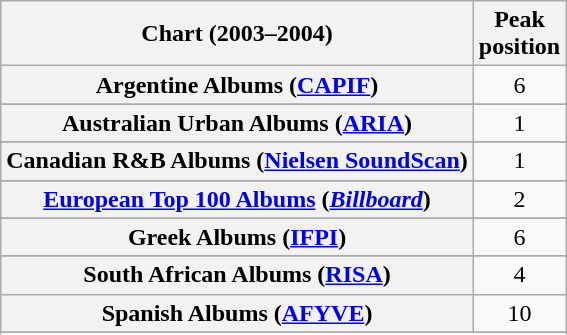<table class="wikitable sortable plainrowheaders" style="text-align:center">
<tr>
<th scope="col">Chart (2003–2004)</th>
<th scope="col">Peak<br>position</th>
</tr>
<tr>
<th scope="row">Argentine Albums (<a href='#'>CAPIF</a>)</th>
<td>6</td>
</tr>
<tr>
</tr>
<tr>
<th scope="row">Australian Urban Albums (<a href='#'>ARIA</a>)</th>
<td>1</td>
</tr>
<tr>
</tr>
<tr>
</tr>
<tr>
</tr>
<tr>
</tr>
<tr>
<th scope="row">Canadian R&B Albums (<a href='#'>Nielsen SoundScan</a>)</th>
<td style="text-align:center;">1</td>
</tr>
<tr>
</tr>
<tr>
</tr>
<tr>
<th scope="row"><a href='#'>European Top 100 Albums</a> (<em><a href='#'>Billboard</a></em>)</th>
<td>2</td>
</tr>
<tr>
</tr>
<tr>
</tr>
<tr>
</tr>
<tr>
<th scope="row">Greek Albums (<a href='#'>IFPI</a>)</th>
<td>6</td>
</tr>
<tr>
</tr>
<tr>
</tr>
<tr>
</tr>
<tr>
</tr>
<tr>
</tr>
<tr>
</tr>
<tr>
</tr>
<tr>
</tr>
<tr>
<th scope="row">South African Albums (<a href='#'>RISA</a>)</th>
<td>4</td>
</tr>
<tr>
<th scope="row">Spanish Albums (<a href='#'>AFYVE</a>)</th>
<td>10</td>
</tr>
<tr>
</tr>
<tr>
</tr>
<tr>
</tr>
<tr>
</tr>
<tr>
</tr>
<tr>
</tr>
</table>
